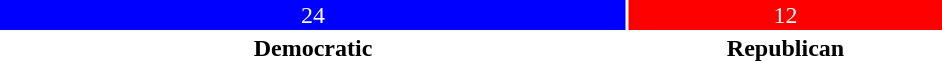<table style="width:50%; text-align:center;">
<tr style="color:white;">
<td style="background:blue; width:66.67%;">24</td>
<td style="background:red; width:33.33%;">12</td>
</tr>
<tr>
<td><span><strong>Democratic</strong></span></td>
<td><span><strong>Republican</strong></span></td>
</tr>
</table>
